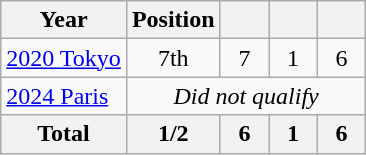<table class="wikitable" style="text-align: center;">
<tr>
<th>Year</th>
<th>Position</th>
<th width=25px></th>
<th width=25px></th>
<th width=25px></th>
</tr>
<tr>
<td style="text-align: left;"> <a href='#'>2020 Tokyo</a></td>
<td>7th</td>
<td>7</td>
<td>1</td>
<td>6</td>
</tr>
<tr>
<td style="text-align: left;"> <a href='#'>2024 Paris</a></td>
<td colspan=4><em>Did not qualify</em></td>
</tr>
<tr>
<th>Total</th>
<th>1/2</th>
<th>6</th>
<th>1</th>
<th>6</th>
</tr>
</table>
